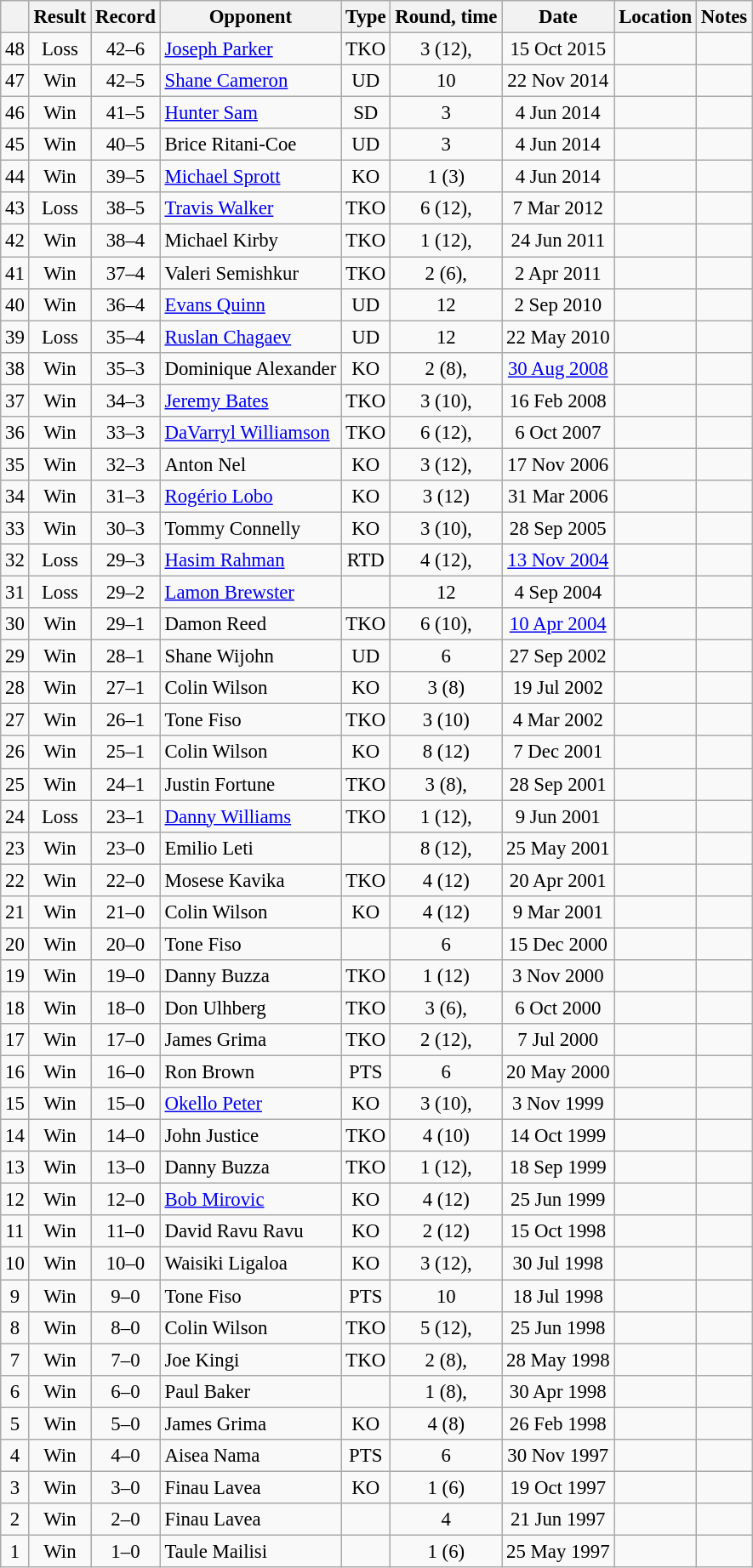<table class="wikitable" style="text-align:center; font-size:95%">
<tr>
<th></th>
<th>Result</th>
<th>Record</th>
<th>Opponent</th>
<th>Type</th>
<th>Round, time</th>
<th>Date</th>
<th>Location</th>
<th>Notes</th>
</tr>
<tr>
<td>48</td>
<td>Loss</td>
<td>42–6</td>
<td style="text-align:left;"> <a href='#'>Joseph Parker</a></td>
<td>TKO</td>
<td>3 (12), </td>
<td>15 Oct 2015</td>
<td style="text-align:left;"> </td>
<td style="text-align:left;"></td>
</tr>
<tr>
<td>47</td>
<td>Win</td>
<td>42–5</td>
<td style="text-align:left;"> <a href='#'>Shane Cameron</a></td>
<td>UD</td>
<td>10</td>
<td>22 Nov 2014</td>
<td style="text-align:left;"> </td>
<td style="text-align:left;"></td>
</tr>
<tr>
<td>46</td>
<td>Win</td>
<td>41–5</td>
<td style="text-align:left;"> <a href='#'>Hunter Sam</a></td>
<td>SD</td>
<td>3</td>
<td>4 Jun 2014</td>
<td style="text-align:left;"> </td>
<td style="text-align:left;"></td>
</tr>
<tr>
<td>45</td>
<td>Win</td>
<td>40–5</td>
<td style="text-align:left;"> Brice Ritani-Coe</td>
<td>UD</td>
<td>3</td>
<td>4 Jun 2014</td>
<td style="text-align:left;"> </td>
<td style="text-align:left;"></td>
</tr>
<tr>
<td>44</td>
<td>Win</td>
<td>39–5</td>
<td style="text-align:left;"> <a href='#'>Michael Sprott</a></td>
<td>KO</td>
<td>1 (3)</td>
<td>4 Jun 2014</td>
<td style="text-align:left;"> </td>
<td style="text-align:left;"></td>
</tr>
<tr>
<td>43</td>
<td>Loss</td>
<td>38–5</td>
<td style="text-align:left;"> <a href='#'>Travis Walker</a></td>
<td>TKO</td>
<td>6 (12), </td>
<td>7 Mar 2012</td>
<td style="text-align:left;"> </td>
<td style="text-align:left;"></td>
</tr>
<tr>
<td>42</td>
<td>Win</td>
<td>38–4</td>
<td style="text-align:left;"> Michael Kirby</td>
<td>TKO</td>
<td>1 (12), </td>
<td>24 Jun 2011</td>
<td style="text-align:left;"> </td>
<td style="text-align:left;"></td>
</tr>
<tr>
<td>41</td>
<td>Win</td>
<td>37–4</td>
<td style="text-align:left;"> Valeri Semishkur</td>
<td>TKO</td>
<td>2 (6), </td>
<td>2 Apr 2011</td>
<td style="text-align:left;"> </td>
<td style="text-align:left;"></td>
</tr>
<tr>
<td>40</td>
<td>Win</td>
<td>36–4</td>
<td style="text-align:left;"> <a href='#'>Evans Quinn</a></td>
<td>UD</td>
<td>12</td>
<td>2 Sep 2010</td>
<td style="text-align:left;"> </td>
<td style="text-align:left;"></td>
</tr>
<tr>
<td>39</td>
<td>Loss</td>
<td>35–4</td>
<td style="text-align:left;"> <a href='#'>Ruslan Chagaev</a></td>
<td>UD</td>
<td>12</td>
<td>22 May 2010</td>
<td style="text-align:left;"> </td>
<td style="text-align:left;"></td>
</tr>
<tr>
<td>38</td>
<td>Win</td>
<td>35–3</td>
<td style="text-align:left;"> Dominique Alexander</td>
<td>KO</td>
<td>2 (8), </td>
<td><a href='#'>30 Aug 2008</a></td>
<td style="text-align:left;"> </td>
<td style="text-align:left;"></td>
</tr>
<tr>
<td>37</td>
<td>Win</td>
<td>34–3</td>
<td style="text-align:left;"> <a href='#'>Jeremy Bates</a></td>
<td>TKO</td>
<td>3 (10), </td>
<td>16 Feb 2008</td>
<td style="text-align:left;"> </td>
<td style="text-align:left;"></td>
</tr>
<tr>
<td>36</td>
<td>Win</td>
<td>33–3</td>
<td style="text-align:left;"> <a href='#'>DaVarryl Williamson</a></td>
<td>TKO</td>
<td>6 (12), </td>
<td>6 Oct 2007</td>
<td style="text-align:left;"> </td>
<td style="text-align:left;"></td>
</tr>
<tr>
<td>35</td>
<td>Win</td>
<td>32–3</td>
<td style="text-align:left;"> Anton Nel</td>
<td>KO</td>
<td>3 (12), </td>
<td>17 Nov 2006</td>
<td style="text-align:left;"> </td>
<td style="text-align:left;"></td>
</tr>
<tr>
<td>34</td>
<td>Win</td>
<td>31–3</td>
<td style="text-align:left;"> <a href='#'>Rogério Lobo</a></td>
<td>KO</td>
<td>3 (12)</td>
<td>31 Mar 2006</td>
<td style="text-align:left;"> </td>
<td style="text-align:left;"></td>
</tr>
<tr>
<td>33</td>
<td>Win</td>
<td>30–3</td>
<td style="text-align:left;"> Tommy Connelly</td>
<td>KO</td>
<td>3 (10), </td>
<td>28 Sep 2005</td>
<td style="text-align:left;"> </td>
<td style="text-align:left;"></td>
</tr>
<tr>
<td>32</td>
<td>Loss</td>
<td>29–3</td>
<td style="text-align:left;"> <a href='#'>Hasim Rahman</a></td>
<td>RTD</td>
<td>4 (12), </td>
<td><a href='#'>13 Nov 2004</a></td>
<td style="text-align:left;"> </td>
<td style="text-align:left;"></td>
</tr>
<tr>
<td>31</td>
<td>Loss</td>
<td>29–2</td>
<td style="text-align:left;"> <a href='#'>Lamon Brewster</a></td>
<td></td>
<td>12</td>
<td>4 Sep 2004</td>
<td style="text-align:left;"> </td>
<td style="text-align:left;"></td>
</tr>
<tr>
<td>30</td>
<td>Win</td>
<td>29–1</td>
<td style="text-align:left;"> Damon Reed</td>
<td>TKO</td>
<td>6 (10), </td>
<td><a href='#'>10 Apr 2004</a></td>
<td style="text-align:left;"> </td>
<td style="text-align:left;"></td>
</tr>
<tr>
<td>29</td>
<td>Win</td>
<td>28–1</td>
<td style="text-align:left;"> Shane Wijohn</td>
<td>UD</td>
<td>6</td>
<td>27 Sep 2002</td>
<td style="text-align:left;"> </td>
<td style="text-align:left;"></td>
</tr>
<tr>
<td>28</td>
<td>Win</td>
<td>27–1</td>
<td style="text-align:left;"> Colin Wilson</td>
<td>KO</td>
<td>3 (8)</td>
<td>19 Jul 2002</td>
<td style="text-align:left;"> </td>
<td style="text-align:left;"></td>
</tr>
<tr>
<td>27</td>
<td>Win</td>
<td>26–1</td>
<td style="text-align:left;"> Tone Fiso</td>
<td>TKO</td>
<td>3 (10)</td>
<td>4 Mar 2002</td>
<td style="text-align:left;"> </td>
<td style="text-align:left;"></td>
</tr>
<tr>
<td>26</td>
<td>Win</td>
<td>25–1</td>
<td style="text-align:left;"> Colin Wilson</td>
<td>KO</td>
<td>8 (12)</td>
<td>7 Dec 2001</td>
<td style="text-align:left;"> </td>
<td style="text-align:left;"></td>
</tr>
<tr>
<td>25</td>
<td>Win</td>
<td>24–1</td>
<td style="text-align:left;"> Justin Fortune</td>
<td>TKO</td>
<td>3 (8), </td>
<td>28 Sep 2001</td>
<td style="text-align:left;"> </td>
<td style="text-align:left;"></td>
</tr>
<tr>
<td>24</td>
<td>Loss</td>
<td>23–1</td>
<td style="text-align:left;"> <a href='#'>Danny Williams</a></td>
<td>TKO</td>
<td>1 (12), </td>
<td>9 Jun 2001</td>
<td style="text-align:left;"> </td>
<td style="text-align:left;"></td>
</tr>
<tr>
<td>23</td>
<td>Win</td>
<td>23–0</td>
<td style="text-align:left;"> Emilio Leti</td>
<td></td>
<td>8 (12), </td>
<td>25 May 2001</td>
<td style="text-align:left;"> </td>
<td style="text-align:left;"></td>
</tr>
<tr>
<td>22</td>
<td>Win</td>
<td>22–0</td>
<td style="text-align:left;"> Mosese Kavika</td>
<td>TKO</td>
<td>4 (12)</td>
<td>20 Apr 2001</td>
<td style="text-align:left;"> </td>
<td style="text-align:left;"></td>
</tr>
<tr>
<td>21</td>
<td>Win</td>
<td>21–0</td>
<td style="text-align:left;"> Colin Wilson</td>
<td>KO</td>
<td>4 (12)</td>
<td>9 Mar 2001</td>
<td style="text-align:left;"> </td>
<td style="text-align:left;"></td>
</tr>
<tr>
<td>20</td>
<td>Win</td>
<td>20–0</td>
<td style="text-align:left;"> Tone Fiso</td>
<td></td>
<td>6</td>
<td>15 Dec 2000</td>
<td style="text-align:left;"> </td>
<td style="text-align:left;"></td>
</tr>
<tr>
<td>19</td>
<td>Win</td>
<td>19–0</td>
<td style="text-align:left;"> Danny Buzza</td>
<td>TKO</td>
<td>1 (12)</td>
<td>3 Nov 2000</td>
<td style="text-align:left;"> </td>
<td style="text-align:left;"></td>
</tr>
<tr>
<td>18</td>
<td>Win</td>
<td>18–0</td>
<td style="text-align:left;"> Don Ulhberg</td>
<td>TKO</td>
<td>3 (6), </td>
<td>6 Oct 2000</td>
<td style="text-align:left;"> </td>
<td style="text-align:left;"></td>
</tr>
<tr>
<td>17</td>
<td>Win</td>
<td>17–0</td>
<td style="text-align:left;"> James Grima</td>
<td>TKO</td>
<td>2 (12), </td>
<td>7 Jul 2000</td>
<td style="text-align:left;"> </td>
<td style="text-align:left;"></td>
</tr>
<tr>
<td>16</td>
<td>Win</td>
<td>16–0</td>
<td style="text-align:left;"> Ron Brown</td>
<td>PTS</td>
<td>6</td>
<td>20 May 2000</td>
<td style="text-align:left;"> </td>
<td style="text-align:left;"></td>
</tr>
<tr>
<td>15</td>
<td>Win</td>
<td>15–0</td>
<td style="text-align:left;"> <a href='#'>Okello Peter</a></td>
<td>KO</td>
<td>3 (10), </td>
<td>3 Nov 1999</td>
<td style="text-align:left;"> </td>
<td style="text-align:left;"></td>
</tr>
<tr>
<td>14</td>
<td>Win</td>
<td>14–0</td>
<td style="text-align:left;"> John Justice</td>
<td>TKO</td>
<td>4 (10)</td>
<td>14 Oct 1999</td>
<td style="text-align:left;"> </td>
<td style="text-align:left;"></td>
</tr>
<tr>
<td>13</td>
<td>Win</td>
<td>13–0</td>
<td style="text-align:left;"> Danny Buzza</td>
<td>TKO</td>
<td>1 (12), </td>
<td>18 Sep 1999</td>
<td style="text-align:left;"> </td>
<td style="text-align:left;"></td>
</tr>
<tr>
<td>12</td>
<td>Win</td>
<td>12–0</td>
<td style="text-align:left;"> <a href='#'>Bob Mirovic</a></td>
<td>KO</td>
<td>4 (12)</td>
<td>25 Jun 1999</td>
<td style="text-align:left;"> </td>
<td style="text-align:left;"></td>
</tr>
<tr>
<td>11</td>
<td>Win</td>
<td>11–0</td>
<td style="text-align:left;"> David Ravu Ravu</td>
<td>KO</td>
<td>2 (12)</td>
<td>15 Oct 1998</td>
<td style="text-align:left;"> </td>
<td style="text-align:left;"></td>
</tr>
<tr>
<td>10</td>
<td>Win</td>
<td>10–0</td>
<td style="text-align:left;"> Waisiki Ligaloa</td>
<td>KO</td>
<td>3 (12), </td>
<td>30 Jul 1998</td>
<td style="text-align:left;"> </td>
<td style="text-align:left;"></td>
</tr>
<tr>
<td>9</td>
<td>Win</td>
<td>9–0</td>
<td style="text-align:left;"> Tone Fiso</td>
<td>PTS</td>
<td>10</td>
<td>18 Jul 1998</td>
<td style="text-align:left;"> </td>
<td style="text-align:left;"></td>
</tr>
<tr>
<td>8</td>
<td>Win</td>
<td>8–0</td>
<td style="text-align:left;"> Colin Wilson</td>
<td>TKO</td>
<td>5 (12), </td>
<td>25 Jun 1998</td>
<td style="text-align:left;"> </td>
<td style="text-align:left;"></td>
</tr>
<tr>
<td>7</td>
<td>Win</td>
<td>7–0</td>
<td style="text-align:left;"> Joe Kingi</td>
<td>TKO</td>
<td>2 (8), </td>
<td>28 May 1998</td>
<td style="text-align:left;"> </td>
<td style="text-align:left;"></td>
</tr>
<tr>
<td>6</td>
<td>Win</td>
<td>6–0</td>
<td style="text-align:left;"> Paul Baker</td>
<td></td>
<td>1 (8), </td>
<td>30 Apr 1998</td>
<td style="text-align:left;"> </td>
<td style="text-align:left;"></td>
</tr>
<tr>
<td>5</td>
<td>Win</td>
<td>5–0</td>
<td style="text-align:left;"> James Grima</td>
<td>KO</td>
<td>4 (8)</td>
<td>26 Feb 1998</td>
<td style="text-align:left;"> </td>
<td style="text-align:left;"></td>
</tr>
<tr>
<td>4</td>
<td>Win</td>
<td>4–0</td>
<td style="text-align:left;"> Aisea Nama</td>
<td>PTS</td>
<td>6</td>
<td>30 Nov 1997</td>
<td style="text-align:left;"> </td>
<td style="text-align:left;"></td>
</tr>
<tr>
<td>3</td>
<td>Win</td>
<td>3–0</td>
<td style="text-align:left;"> Finau Lavea</td>
<td>KO</td>
<td>1 (6)</td>
<td>19 Oct 1997</td>
<td style="text-align:left;"> </td>
<td style="text-align:left;"></td>
</tr>
<tr>
<td>2</td>
<td>Win</td>
<td>2–0</td>
<td style="text-align:left;"> Finau Lavea</td>
<td></td>
<td>4</td>
<td>21 Jun 1997</td>
<td style="text-align:left;"> </td>
<td style="text-align:left;"></td>
</tr>
<tr>
<td>1</td>
<td>Win</td>
<td>1–0</td>
<td style="text-align:left;"> Taule Mailisi</td>
<td></td>
<td>1 (6)</td>
<td>25 May 1997</td>
<td style="text-align:left;"> </td>
<td style="text-align:left;"></td>
</tr>
</table>
